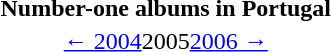<table class="toc" id="toc" summary="Contents">
<tr>
<th>Number-one albums in Portugal</th>
</tr>
<tr>
<td align="center"><a href='#'>← 2004</a>2005<a href='#'>2006 →</a></td>
</tr>
</table>
